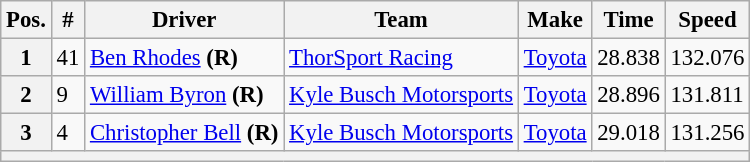<table class="wikitable" style="font-size:95%">
<tr>
<th>Pos.</th>
<th>#</th>
<th>Driver</th>
<th>Team</th>
<th>Make</th>
<th>Time</th>
<th>Speed</th>
</tr>
<tr>
<th>1</th>
<td>41</td>
<td><a href='#'>Ben Rhodes</a> <strong>(R)</strong></td>
<td><a href='#'>ThorSport Racing</a></td>
<td><a href='#'>Toyota</a></td>
<td>28.838</td>
<td>132.076</td>
</tr>
<tr>
<th>2</th>
<td>9</td>
<td><a href='#'>William Byron</a> <strong>(R)</strong></td>
<td><a href='#'>Kyle Busch Motorsports</a></td>
<td><a href='#'>Toyota</a></td>
<td>28.896</td>
<td>131.811</td>
</tr>
<tr>
<th>3</th>
<td>4</td>
<td><a href='#'>Christopher Bell</a> <strong>(R)</strong></td>
<td><a href='#'>Kyle Busch Motorsports</a></td>
<td><a href='#'>Toyota</a></td>
<td>29.018</td>
<td>131.256</td>
</tr>
<tr>
<th colspan="7"></th>
</tr>
</table>
